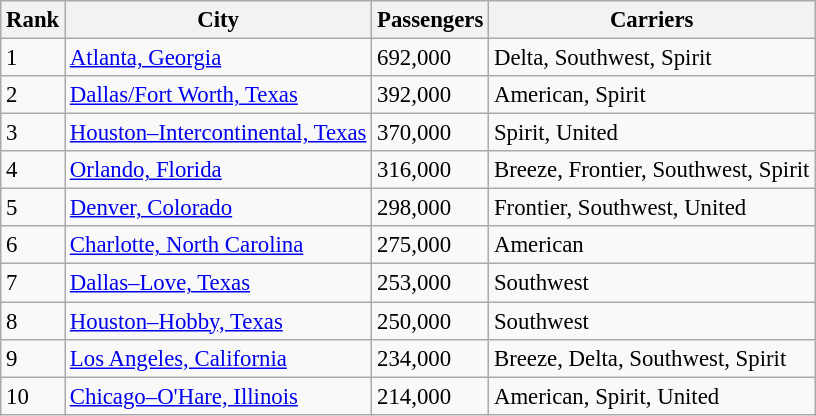<table class="wikitable sortable" style="font-size: 95%" width= align=>
<tr>
<th>Rank</th>
<th>City</th>
<th>Passengers</th>
<th>Carriers</th>
</tr>
<tr>
<td>1</td>
<td> <a href='#'>Atlanta, Georgia</a></td>
<td>692,000</td>
<td>Delta, Southwest, Spirit</td>
</tr>
<tr>
<td>2</td>
<td> <a href='#'>Dallas/Fort Worth, Texas</a></td>
<td>392,000</td>
<td>American, Spirit</td>
</tr>
<tr>
<td>3</td>
<td> <a href='#'>Houston–Intercontinental, Texas</a></td>
<td>370,000</td>
<td>Spirit, United</td>
</tr>
<tr>
<td>4</td>
<td> <a href='#'>Orlando, Florida</a></td>
<td>316,000</td>
<td>Breeze, Frontier, Southwest, Spirit</td>
</tr>
<tr>
<td>5</td>
<td> <a href='#'>Denver, Colorado</a></td>
<td>298,000</td>
<td>Frontier, Southwest, United</td>
</tr>
<tr>
<td>6</td>
<td> <a href='#'>Charlotte, North Carolina</a></td>
<td>275,000</td>
<td>American</td>
</tr>
<tr>
<td>7</td>
<td> <a href='#'>Dallas–Love, Texas</a></td>
<td>253,000</td>
<td>Southwest</td>
</tr>
<tr>
<td>8</td>
<td> <a href='#'>Houston–Hobby, Texas</a></td>
<td>250,000</td>
<td>Southwest</td>
</tr>
<tr>
<td>9</td>
<td> <a href='#'>Los Angeles, California</a></td>
<td>234,000</td>
<td>Breeze, Delta, Southwest, Spirit</td>
</tr>
<tr>
<td>10</td>
<td><a href='#'>Chicago–O'Hare, Illinois</a></td>
<td>214,000</td>
<td>American, Spirit, United</td>
</tr>
</table>
